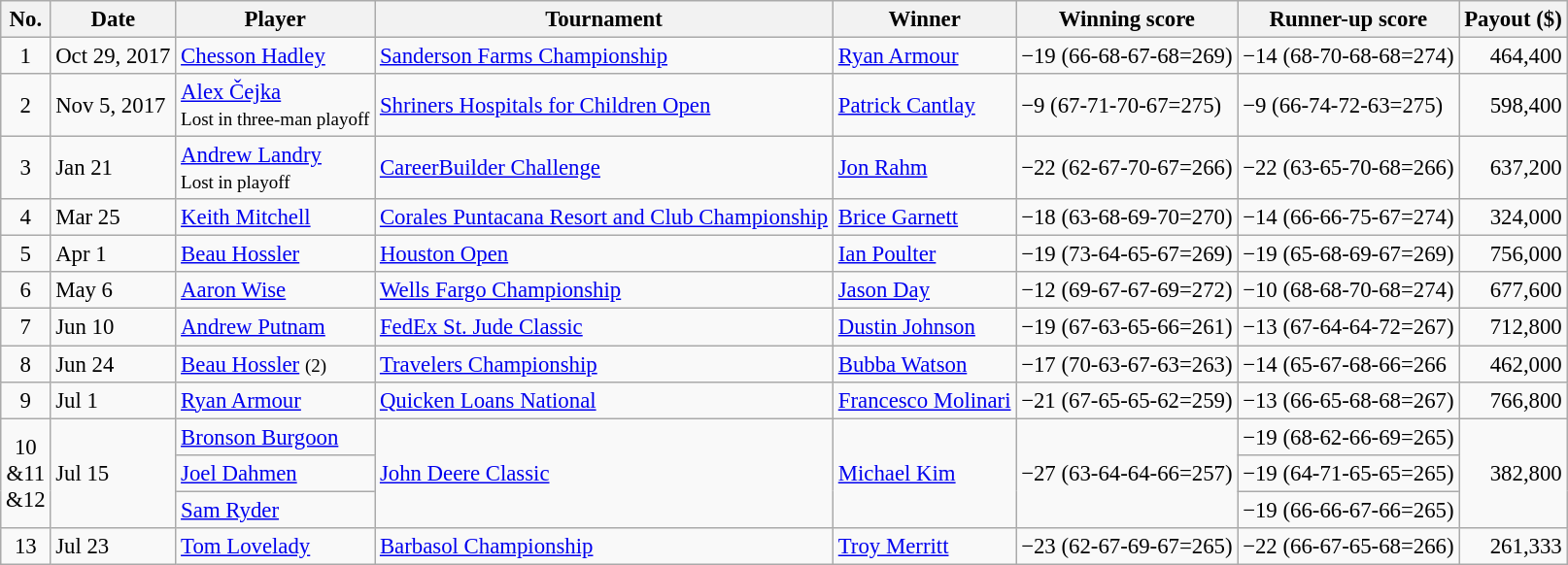<table class="wikitable" style="font-size:95%;">
<tr>
<th>No.</th>
<th>Date</th>
<th>Player</th>
<th>Tournament</th>
<th>Winner</th>
<th>Winning score</th>
<th>Runner-up score</th>
<th>Payout ($)</th>
</tr>
<tr>
<td align=center>1</td>
<td>Oct 29, 2017</td>
<td> <a href='#'>Chesson Hadley</a></td>
<td><a href='#'>Sanderson Farms Championship</a></td>
<td> <a href='#'>Ryan Armour</a></td>
<td>−19 (66-68-67-68=269)</td>
<td>−14 (68-70-68-68=274)</td>
<td align=right>464,400</td>
</tr>
<tr>
<td align=center>2</td>
<td>Nov 5, 2017</td>
<td> <a href='#'>Alex Čejka</a><br><small>Lost in three-man playoff</small></td>
<td><a href='#'>Shriners Hospitals for Children Open</a></td>
<td> <a href='#'>Patrick Cantlay</a></td>
<td>−9 (67-71-70-67=275)</td>
<td>−9 (66-74-72-63=275)</td>
<td align=right>598,400</td>
</tr>
<tr>
<td align=center>3</td>
<td>Jan 21</td>
<td> <a href='#'>Andrew Landry</a><br><small>Lost in playoff</small></td>
<td><a href='#'>CareerBuilder Challenge</a></td>
<td> <a href='#'>Jon Rahm</a></td>
<td>−22 (62-67-70-67=266)</td>
<td>−22 (63-65-70-68=266)</td>
<td align=right>637,200</td>
</tr>
<tr>
<td align=center>4</td>
<td>Mar 25</td>
<td> <a href='#'>Keith Mitchell</a></td>
<td><a href='#'>Corales Puntacana Resort and Club Championship</a></td>
<td> <a href='#'>Brice Garnett</a></td>
<td>−18 (63-68-69-70=270)</td>
<td>−14 (66-66-75-67=274)</td>
<td align=right>324,000</td>
</tr>
<tr>
<td align=center>5</td>
<td>Apr 1</td>
<td> <a href='#'>Beau Hossler</a></td>
<td><a href='#'>Houston Open</a></td>
<td> <a href='#'>Ian Poulter</a></td>
<td>−19 (73-64-65-67=269)</td>
<td>−19 (65-68-69-67=269)</td>
<td align=right>756,000</td>
</tr>
<tr>
<td align=center>6</td>
<td>May 6</td>
<td> <a href='#'>Aaron Wise</a></td>
<td><a href='#'>Wells Fargo Championship</a></td>
<td> <a href='#'>Jason Day</a></td>
<td>−12 (69-67-67-69=272)</td>
<td>−10 (68-68-70-68=274)</td>
<td align=right>677,600</td>
</tr>
<tr>
<td align=center>7</td>
<td>Jun 10</td>
<td> <a href='#'>Andrew Putnam</a></td>
<td><a href='#'>FedEx St. Jude Classic</a></td>
<td> <a href='#'>Dustin Johnson</a></td>
<td>−19 (67-63-65-66=261)</td>
<td>−13 (67-64-64-72=267)</td>
<td align=right>712,800</td>
</tr>
<tr>
<td align=center>8</td>
<td>Jun 24</td>
<td> <a href='#'>Beau Hossler</a> <small>(2)</small></td>
<td><a href='#'>Travelers Championship</a></td>
<td> <a href='#'>Bubba Watson</a></td>
<td>−17 (70-63-67-63=263)</td>
<td>−14 (65-67-68-66=266</td>
<td align=right>462,000</td>
</tr>
<tr>
<td align=center>9</td>
<td>Jul 1</td>
<td> <a href='#'>Ryan Armour</a></td>
<td><a href='#'>Quicken Loans National</a></td>
<td> <a href='#'>Francesco Molinari</a></td>
<td>−21 (67-65-65-62=259)</td>
<td>−13 (66-65-68-68=267)</td>
<td align=right>766,800</td>
</tr>
<tr>
<td align=center rowspan=3>10<br>&11<br>&12</td>
<td rowspan=3>Jul 15</td>
<td> <a href='#'>Bronson Burgoon</a></td>
<td rowspan=3><a href='#'>John Deere Classic</a></td>
<td rowspan=3> <a href='#'>Michael Kim</a></td>
<td rowspan=3>−27 (63-64-64-66=257)</td>
<td>−19 (68-62-66-69=265)</td>
<td align=right rowspan=3>382,800</td>
</tr>
<tr>
<td> <a href='#'>Joel Dahmen</a></td>
<td>−19 (64-71-65-65=265)</td>
</tr>
<tr>
<td> <a href='#'>Sam Ryder</a></td>
<td>−19 (66-66-67-66=265)</td>
</tr>
<tr>
<td align=center>13</td>
<td>Jul 23</td>
<td> <a href='#'>Tom Lovelady</a></td>
<td><a href='#'>Barbasol Championship</a></td>
<td> <a href='#'>Troy Merritt</a></td>
<td>−23 (62-67-69-67=265)</td>
<td>−22 (66-67-65-68=266)</td>
<td align=right>261,333</td>
</tr>
</table>
